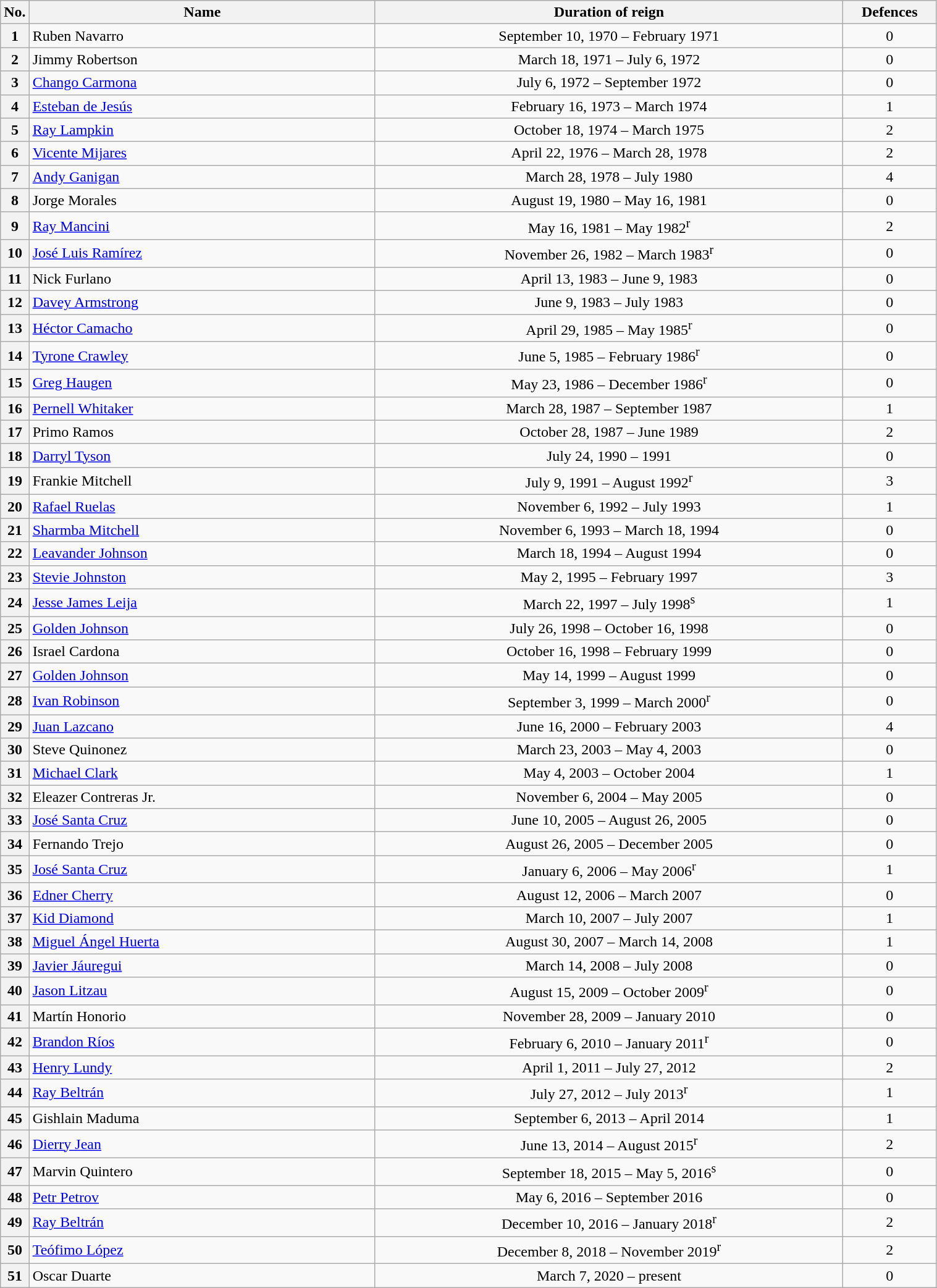<table class="wikitable" width=80%>
<tr>
<th width=3%>No.</th>
<th width=37%>Name</th>
<th width=50%>Duration of reign</th>
<th width=10%>Defences</th>
</tr>
<tr align=center>
<th>1</th>
<td align=left> Ruben Navarro</td>
<td>September 10, 1970 – February 1971</td>
<td>0</td>
</tr>
<tr align=center>
<th>2</th>
<td align=left> Jimmy Robertson</td>
<td>March 18, 1971 – July 6, 1972</td>
<td>0</td>
</tr>
<tr align=center>
<th>3</th>
<td align=left> <a href='#'>Chango Carmona</a></td>
<td>July 6, 1972 – September 1972</td>
<td>0</td>
</tr>
<tr align=center>
<th>4</th>
<td align=left> <a href='#'>Esteban de Jesús</a></td>
<td>February 16, 1973 – March 1974</td>
<td>1</td>
</tr>
<tr align=center>
<th>5</th>
<td align=left> <a href='#'>Ray Lampkin</a></td>
<td>October 18, 1974 – March 1975</td>
<td>2</td>
</tr>
<tr align=center>
<th>6</th>
<td align=left> <a href='#'>Vicente Mijares</a></td>
<td>April 22, 1976 – March 28, 1978</td>
<td>2</td>
</tr>
<tr align=center>
<th>7</th>
<td align=left> <a href='#'>Andy Ganigan</a></td>
<td>March 28, 1978 – July 1980</td>
<td>4</td>
</tr>
<tr align=center>
<th>8</th>
<td align=left> Jorge Morales</td>
<td>August 19, 1980 – May 16, 1981</td>
<td>0</td>
</tr>
<tr align=center>
<th>9</th>
<td align=left> <a href='#'>Ray Mancini</a></td>
<td>May 16, 1981 – May 1982<sup>r</sup></td>
<td>2</td>
</tr>
<tr align=center>
<th>10</th>
<td align=left> <a href='#'>José Luis Ramírez</a></td>
<td>November 26, 1982 – March 1983<sup>r</sup></td>
<td>0</td>
</tr>
<tr align=center>
<th>11</th>
<td align=left> Nick Furlano</td>
<td>April 13, 1983 – June 9, 1983</td>
<td>0</td>
</tr>
<tr align=center>
<th>12</th>
<td align=left> <a href='#'>Davey Armstrong</a></td>
<td>June 9, 1983 – July 1983</td>
<td>0</td>
</tr>
<tr align=center>
<th>13</th>
<td align=left> <a href='#'>Héctor Camacho</a></td>
<td>April 29, 1985 – May 1985<sup>r</sup></td>
<td>0</td>
</tr>
<tr align=center>
<th>14</th>
<td align=left> <a href='#'>Tyrone Crawley</a></td>
<td>June 5, 1985 – February 1986<sup>r</sup></td>
<td>0</td>
</tr>
<tr align=center>
<th>15</th>
<td align=left> <a href='#'>Greg Haugen</a></td>
<td>May 23, 1986 – December 1986<sup>r</sup></td>
<td>0</td>
</tr>
<tr align=center>
<th>16</th>
<td align=left> <a href='#'>Pernell Whitaker</a></td>
<td>March 28, 1987 – September 1987</td>
<td>1</td>
</tr>
<tr align=center>
<th>17</th>
<td align=left> Primo Ramos</td>
<td>October 28, 1987 – June 1989</td>
<td>2</td>
</tr>
<tr align=center>
<th>18</th>
<td align=left> <a href='#'>Darryl Tyson</a></td>
<td>July 24, 1990 – 1991</td>
<td>0</td>
</tr>
<tr align=center>
<th>19</th>
<td align=left> Frankie Mitchell</td>
<td>July 9, 1991 – August 1992<sup>r</sup></td>
<td>3</td>
</tr>
<tr align=center>
<th>20</th>
<td align=left> <a href='#'>Rafael Ruelas</a></td>
<td>November 6, 1992 – July 1993</td>
<td>1</td>
</tr>
<tr align=center>
<th>21</th>
<td align=left> <a href='#'>Sharmba Mitchell</a></td>
<td>November 6, 1993 – March 18, 1994</td>
<td>0</td>
</tr>
<tr align=center>
<th>22</th>
<td align=left> <a href='#'>Leavander Johnson</a></td>
<td>March 18, 1994 – August 1994</td>
<td>0</td>
</tr>
<tr align=center>
<th>23</th>
<td align=left> <a href='#'>Stevie Johnston</a></td>
<td>May 2, 1995 – February 1997</td>
<td>3</td>
</tr>
<tr align=center>
<th>24</th>
<td align=left> <a href='#'>Jesse James Leija</a></td>
<td>March 22, 1997 – July 1998<sup>s</sup></td>
<td>1</td>
</tr>
<tr align=center>
<th>25</th>
<td align=left> <a href='#'>Golden Johnson</a></td>
<td>July 26, 1998 – October 16, 1998</td>
<td>0</td>
</tr>
<tr align=center>
<th>26</th>
<td align=left> Israel Cardona</td>
<td>October 16, 1998 – February 1999</td>
<td>0</td>
</tr>
<tr align=center>
<th>27</th>
<td align=left> <a href='#'>Golden Johnson</a> </td>
<td>May 14, 1999 – August 1999</td>
<td>0</td>
</tr>
<tr align=center>
<th>28</th>
<td align=left> <a href='#'>Ivan Robinson</a></td>
<td>September 3, 1999 – March 2000<sup>r</sup></td>
<td>0</td>
</tr>
<tr align=center>
<th>29</th>
<td align=left> <a href='#'>Juan Lazcano</a></td>
<td>June 16, 2000 – February 2003</td>
<td>4</td>
</tr>
<tr align=center>
<th>30</th>
<td align=left> Steve Quinonez</td>
<td>March 23, 2003 – May 4, 2003</td>
<td>0</td>
</tr>
<tr align=center>
<th>31</th>
<td align=left> <a href='#'>Michael Clark</a></td>
<td>May 4, 2003 – October 2004</td>
<td>1</td>
</tr>
<tr align=center>
<th>32</th>
<td align=left> Eleazer Contreras Jr.</td>
<td>November 6, 2004 – May 2005</td>
<td>0</td>
</tr>
<tr align=center>
<th>33</th>
<td align=left> <a href='#'>José Santa Cruz</a></td>
<td>June 10, 2005 – August 26, 2005</td>
<td>0</td>
</tr>
<tr align=center>
<th>34</th>
<td align=left> Fernando Trejo</td>
<td>August 26, 2005 – December 2005</td>
<td>0</td>
</tr>
<tr align=center>
<th>35</th>
<td align=left> <a href='#'>José Santa Cruz</a> </td>
<td>January 6, 2006 – May 2006<sup>r</sup></td>
<td>1</td>
</tr>
<tr align=center>
<th>36</th>
<td align=left> <a href='#'>Edner Cherry</a></td>
<td>August 12, 2006 – March 2007</td>
<td>0</td>
</tr>
<tr align=center>
<th>37</th>
<td align=left> <a href='#'>Kid Diamond</a></td>
<td>March 10, 2007 – July 2007</td>
<td>1</td>
</tr>
<tr align=center>
<th>38</th>
<td align=left> <a href='#'>Miguel Ángel Huerta</a></td>
<td>August 30, 2007 – March 14, 2008</td>
<td>1</td>
</tr>
<tr align=center>
<th>39</th>
<td align=left> <a href='#'>Javier Jáuregui</a></td>
<td>March 14, 2008 – July 2008</td>
<td>0</td>
</tr>
<tr align=center>
<th>40</th>
<td align=left> <a href='#'>Jason Litzau</a></td>
<td>August 15, 2009 – October 2009<sup>r</sup></td>
<td>0</td>
</tr>
<tr align=center>
<th>41</th>
<td align=left> Martín Honorio</td>
<td>November 28, 2009 – January 2010</td>
<td>0</td>
</tr>
<tr align=center>
<th>42</th>
<td align=left> <a href='#'>Brandon Ríos</a></td>
<td>February 6, 2010 – January 2011<sup>r</sup></td>
<td>0</td>
</tr>
<tr align=center>
<th>43</th>
<td align=left> <a href='#'>Henry Lundy</a></td>
<td>April 1, 2011 – July 27, 2012</td>
<td>2</td>
</tr>
<tr align=center>
<th>44</th>
<td align=left> <a href='#'>Ray Beltrán</a></td>
<td>July 27, 2012 – July 2013<sup>r</sup></td>
<td>1</td>
</tr>
<tr align=center>
<th>45</th>
<td align=left> Gishlain Maduma</td>
<td>September 6, 2013 – April 2014</td>
<td>1</td>
</tr>
<tr align=center>
<th>46</th>
<td align=left> <a href='#'>Dierry Jean</a></td>
<td>June 13, 2014 – August 2015<sup>r</sup></td>
<td>2</td>
</tr>
<tr align=center>
<th>47</th>
<td align=left> Marvin Quintero</td>
<td>September 18, 2015 – May 5, 2016<sup>s</sup></td>
<td>0</td>
</tr>
<tr align=center>
<th>48</th>
<td align=left> <a href='#'>Petr Petrov</a></td>
<td>May 6, 2016 – September 2016</td>
<td>0</td>
</tr>
<tr align=center>
<th>49</th>
<td align=left> <a href='#'>Ray Beltrán</a> </td>
<td>December 10, 2016 – January 2018<sup>r</sup></td>
<td>2</td>
</tr>
<tr align=center>
<th>50</th>
<td align=left> <a href='#'>Teófimo López</a></td>
<td>December 8, 2018 – November 2019<sup>r</sup></td>
<td>2</td>
</tr>
<tr align=center>
<th>51</th>
<td align=left> Oscar Duarte</td>
<td>March 7, 2020 – present</td>
<td>0</td>
</tr>
</table>
